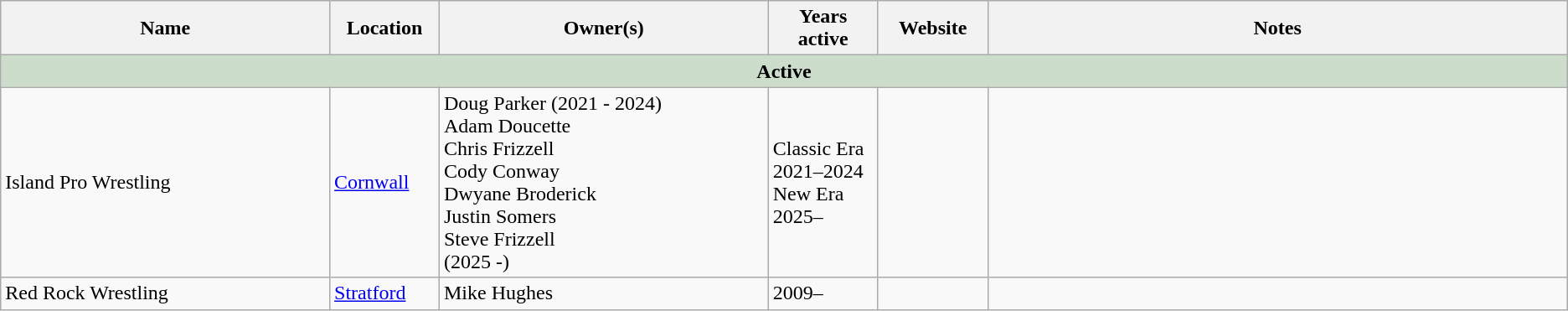<table class=wikitable>
<tr>
<th width="21%">Name</th>
<th width="7%">Location</th>
<th width="21%">Owner(s)</th>
<th width="7%">Years active</th>
<th width="7%">Website</th>
<th width="55%">Notes</th>
</tr>
<tr>
<td colspan=7 style="background: #ccddcc;" align=center><strong>Active</strong></td>
</tr>
<tr>
<td>Island Pro Wrestling</td>
<td><a href='#'>Cornwall</a></td>
<td>Doug Parker (2021 - 2024)<br>Adam Doucette<br>Chris Frizzell<br>Cody Conway<br>Dwyane Broderick<br>Justin Somers<br>Steve Frizzell<br>(2025 -)</td>
<td>Classic Era 2021–2024<br>New Era
2025–</td>
<td></td>
<td></td>
</tr>
<tr>
<td>Red Rock Wrestling</td>
<td><a href='#'>Stratford</a></td>
<td>Mike Hughes</td>
<td>2009–</td>
<td></td>
<td></td>
</tr>
</table>
